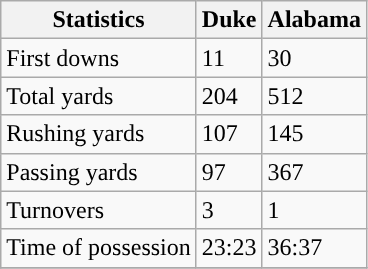<table class="wikitable" style="float: left;">
<tr>
<th>Statistics</th>
<th>Duke</th>
<th>Alabama</th>
</tr>
<tr>
<td>First downs</td>
<td>11</td>
<td>30</td>
</tr>
<tr>
<td>Total yards</td>
<td>204</td>
<td>512</td>
</tr>
<tr>
<td>Rushing yards</td>
<td>107</td>
<td>145</td>
</tr>
<tr>
<td>Passing yards</td>
<td>97</td>
<td>367</td>
</tr>
<tr>
<td>Turnovers</td>
<td>3</td>
<td>1</td>
</tr>
<tr>
<td>Time of possession</td>
<td>23:23</td>
<td>36:37</td>
</tr>
<tr>
</tr>
</table>
